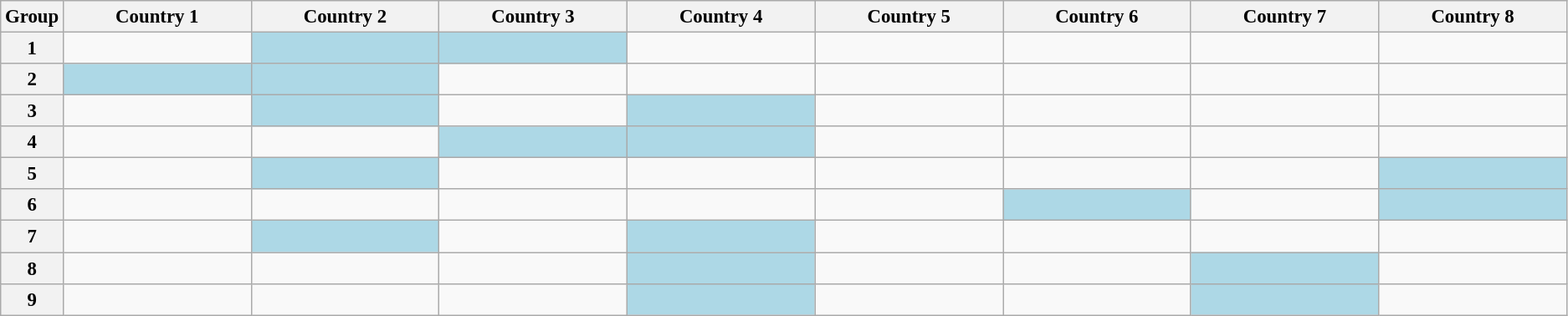<table class="wikitable" style="font-size: 95%;">
<tr>
<th>Group</th>
<th width="160">Country 1</th>
<th width="160">Country 2</th>
<th width="160">Country 3</th>
<th width="160">Country 4</th>
<th width="160">Country 5</th>
<th width="160">Country 6</th>
<th width="160">Country 7</th>
<th width="160">Country 8</th>
</tr>
<tr>
<th>1</th>
<td></td>
<td bgcolor="lightblue"></td>
<td bgcolor="lightblue"></td>
<td></td>
<td></td>
<td></td>
<td></td>
<td></td>
</tr>
<tr>
<th>2</th>
<td bgcolor="lightblue"></td>
<td bgcolor="lightblue"></td>
<td></td>
<td></td>
<td></td>
<td></td>
<td></td>
<td></td>
</tr>
<tr>
<th>3</th>
<td></td>
<td bgcolor="lightblue"></td>
<td></td>
<td bgcolor="lightblue"></td>
<td></td>
<td><s></s></td>
<td></td>
<td></td>
</tr>
<tr>
<th>4</th>
<td></td>
<td></td>
<td bgcolor="lightblue"></td>
<td bgcolor="lightblue"></td>
<td></td>
<td></td>
<td></td>
<td></td>
</tr>
<tr>
<th>5</th>
<td></td>
<td bgcolor="lightblue"></td>
<td></td>
<td></td>
<td></td>
<td></td>
<td></td>
<td bgcolor="lightblue"></td>
</tr>
<tr>
<th>6</th>
<td></td>
<td></td>
<td></td>
<td></td>
<td></td>
<td bgcolor="lightblue"></td>
<td></td>
<td bgcolor="lightblue"></td>
</tr>
<tr>
<th>7</th>
<td></td>
<td bgcolor="lightblue"></td>
<td></td>
<td bgcolor="lightblue"></td>
<td></td>
<td></td>
<td></td>
<td></td>
</tr>
<tr>
<th>8</th>
<td></td>
<td></td>
<td></td>
<td bgcolor="lightblue"></td>
<td></td>
<td></td>
<td bgcolor="lightblue"></td>
<td></td>
</tr>
<tr>
<th>9</th>
<td></td>
<td></td>
<td></td>
<td bgcolor="lightblue"></td>
<td></td>
<td></td>
<td bgcolor="lightblue"></td>
<td></td>
</tr>
</table>
